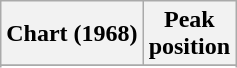<table class="wikitable sortable">
<tr>
<th>Chart (1968)</th>
<th>Peak<br>position</th>
</tr>
<tr>
</tr>
<tr>
</tr>
</table>
